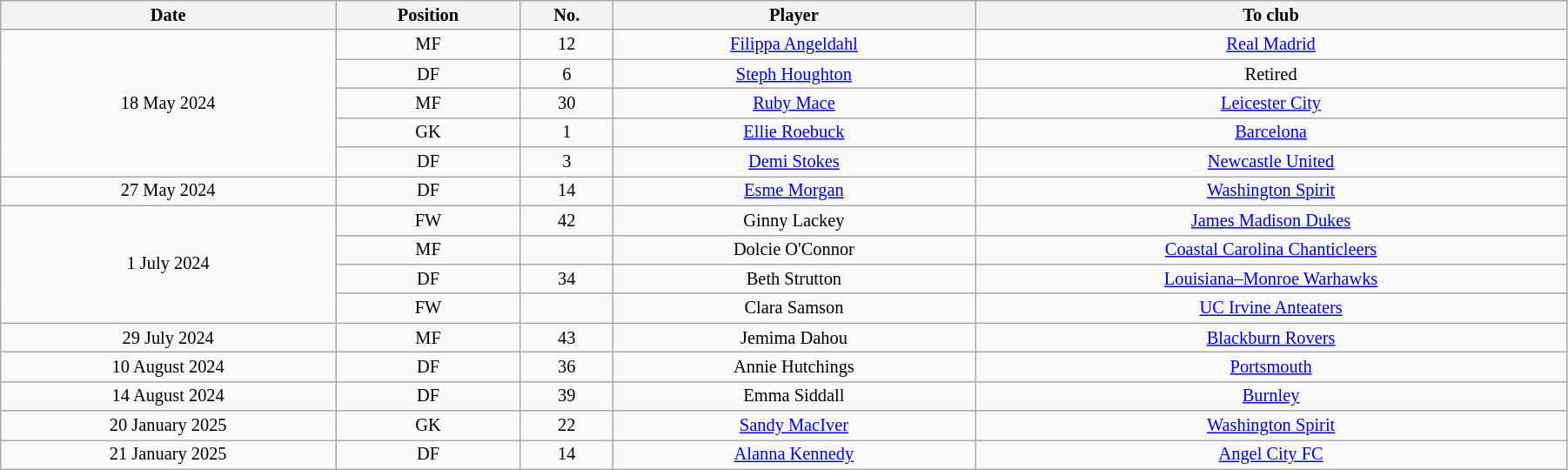<table class="wikitable sortable" style="width:95%; text-align:center; font-size:85%; text-align:centre;">
<tr>
<th>Date</th>
<th>Position</th>
<th>No.</th>
<th>Player</th>
<th>To club</th>
</tr>
<tr>
<td rowspan=5>18 May 2024</td>
<td>MF</td>
<td>12</td>
<td> <a href='#'>Filippa Angeldahl</a></td>
<td> <a href='#'>Real Madrid</a></td>
</tr>
<tr>
<td>DF</td>
<td>6</td>
<td> <a href='#'>Steph Houghton</a></td>
<td>Retired</td>
</tr>
<tr>
<td>MF</td>
<td>30</td>
<td> <a href='#'>Ruby Mace</a></td>
<td> <a href='#'>Leicester City</a></td>
</tr>
<tr>
<td>GK</td>
<td>1</td>
<td> <a href='#'>Ellie Roebuck</a></td>
<td> <a href='#'>Barcelona</a></td>
</tr>
<tr>
<td>DF</td>
<td>3</td>
<td> <a href='#'>Demi Stokes</a></td>
<td> <a href='#'>Newcastle United</a></td>
</tr>
<tr>
<td>27 May 2024</td>
<td>DF</td>
<td>14</td>
<td> <a href='#'>Esme Morgan</a></td>
<td> <a href='#'>Washington Spirit</a></td>
</tr>
<tr>
<td rowspan=4>1 July 2024</td>
<td>FW</td>
<td>42</td>
<td> Ginny Lackey</td>
<td> <a href='#'>James Madison Dukes</a></td>
</tr>
<tr>
<td>MF</td>
<td></td>
<td> Dolcie O'Connor</td>
<td> <a href='#'>Coastal Carolina Chanticleers</a></td>
</tr>
<tr>
<td>DF</td>
<td>34</td>
<td> Beth Strutton</td>
<td> <a href='#'>Louisiana–Monroe Warhawks</a></td>
</tr>
<tr>
<td>FW</td>
<td></td>
<td> Clara Samson</td>
<td> <a href='#'>UC Irvine Anteaters</a></td>
</tr>
<tr>
<td>29 July 2024</td>
<td>MF</td>
<td>43</td>
<td> Jemima Dahou</td>
<td> <a href='#'>Blackburn Rovers</a></td>
</tr>
<tr>
<td>10 August 2024</td>
<td>DF</td>
<td>36</td>
<td> Annie Hutchings</td>
<td> <a href='#'>Portsmouth</a></td>
</tr>
<tr>
<td>14 August 2024</td>
<td>DF</td>
<td>39</td>
<td> Emma Siddall</td>
<td> <a href='#'>Burnley</a></td>
</tr>
<tr>
<td>20 January 2025</td>
<td>GK</td>
<td>22</td>
<td> <a href='#'>Sandy MacIver</a></td>
<td> <a href='#'>Washington Spirit</a></td>
</tr>
<tr>
<td>21 January 2025</td>
<td>DF</td>
<td>14</td>
<td> <a href='#'>Alanna Kennedy</a></td>
<td> <a href='#'>Angel City FC</a></td>
</tr>
</table>
